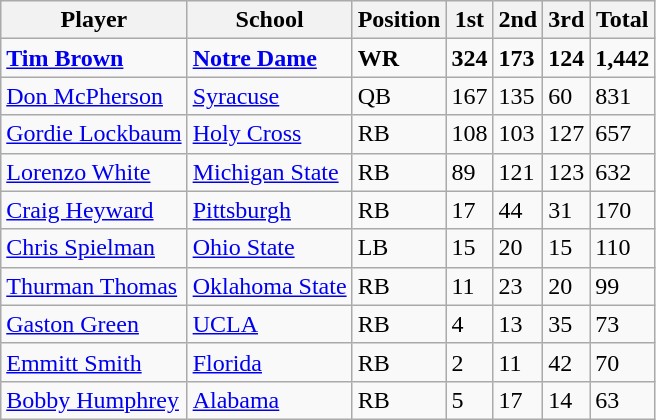<table class="wikitable">
<tr>
<th>Player</th>
<th>School</th>
<th>Position</th>
<th>1st</th>
<th>2nd</th>
<th>3rd</th>
<th>Total</th>
</tr>
<tr>
<td><strong><a href='#'>Tim Brown</a></strong></td>
<td><strong><a href='#'>Notre Dame</a></strong></td>
<td><strong>WR</strong></td>
<td><strong>324</strong></td>
<td><strong>173</strong></td>
<td><strong>124</strong></td>
<td><strong>1,442</strong></td>
</tr>
<tr>
<td><a href='#'>Don McPherson</a></td>
<td><a href='#'>Syracuse</a></td>
<td>QB</td>
<td>167</td>
<td>135</td>
<td>60</td>
<td>831</td>
</tr>
<tr>
<td><a href='#'>Gordie Lockbaum</a></td>
<td><a href='#'>Holy Cross</a></td>
<td>RB</td>
<td>108</td>
<td>103</td>
<td>127</td>
<td>657</td>
</tr>
<tr>
<td><a href='#'>Lorenzo White</a></td>
<td><a href='#'>Michigan State</a></td>
<td>RB</td>
<td>89</td>
<td>121</td>
<td>123</td>
<td>632</td>
</tr>
<tr>
<td><a href='#'>Craig Heyward</a></td>
<td><a href='#'>Pittsburgh</a></td>
<td>RB</td>
<td>17</td>
<td>44</td>
<td>31</td>
<td>170</td>
</tr>
<tr>
<td><a href='#'>Chris Spielman</a></td>
<td><a href='#'>Ohio State</a></td>
<td>LB</td>
<td>15</td>
<td>20</td>
<td>15</td>
<td>110</td>
</tr>
<tr>
<td><a href='#'>Thurman Thomas</a></td>
<td><a href='#'>Oklahoma State</a></td>
<td>RB</td>
<td>11</td>
<td>23</td>
<td>20</td>
<td>99</td>
</tr>
<tr>
<td><a href='#'>Gaston Green</a></td>
<td><a href='#'>UCLA</a></td>
<td>RB</td>
<td>4</td>
<td>13</td>
<td>35</td>
<td>73</td>
</tr>
<tr>
<td><a href='#'>Emmitt Smith</a></td>
<td><a href='#'>Florida</a></td>
<td>RB</td>
<td>2</td>
<td>11</td>
<td>42</td>
<td>70</td>
</tr>
<tr>
<td><a href='#'>Bobby Humphrey</a></td>
<td><a href='#'>Alabama</a></td>
<td>RB</td>
<td>5</td>
<td>17</td>
<td>14</td>
<td>63</td>
</tr>
</table>
